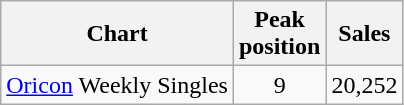<table class="wikitable">
<tr>
<th>Chart</th>
<th>Peak<br>position</th>
<th>Sales</th>
</tr>
<tr>
<td align="left"><a href='#'>Oricon</a> Weekly Singles</td>
<td align="center">9</td>
<td align="center">20,252</td>
</tr>
</table>
